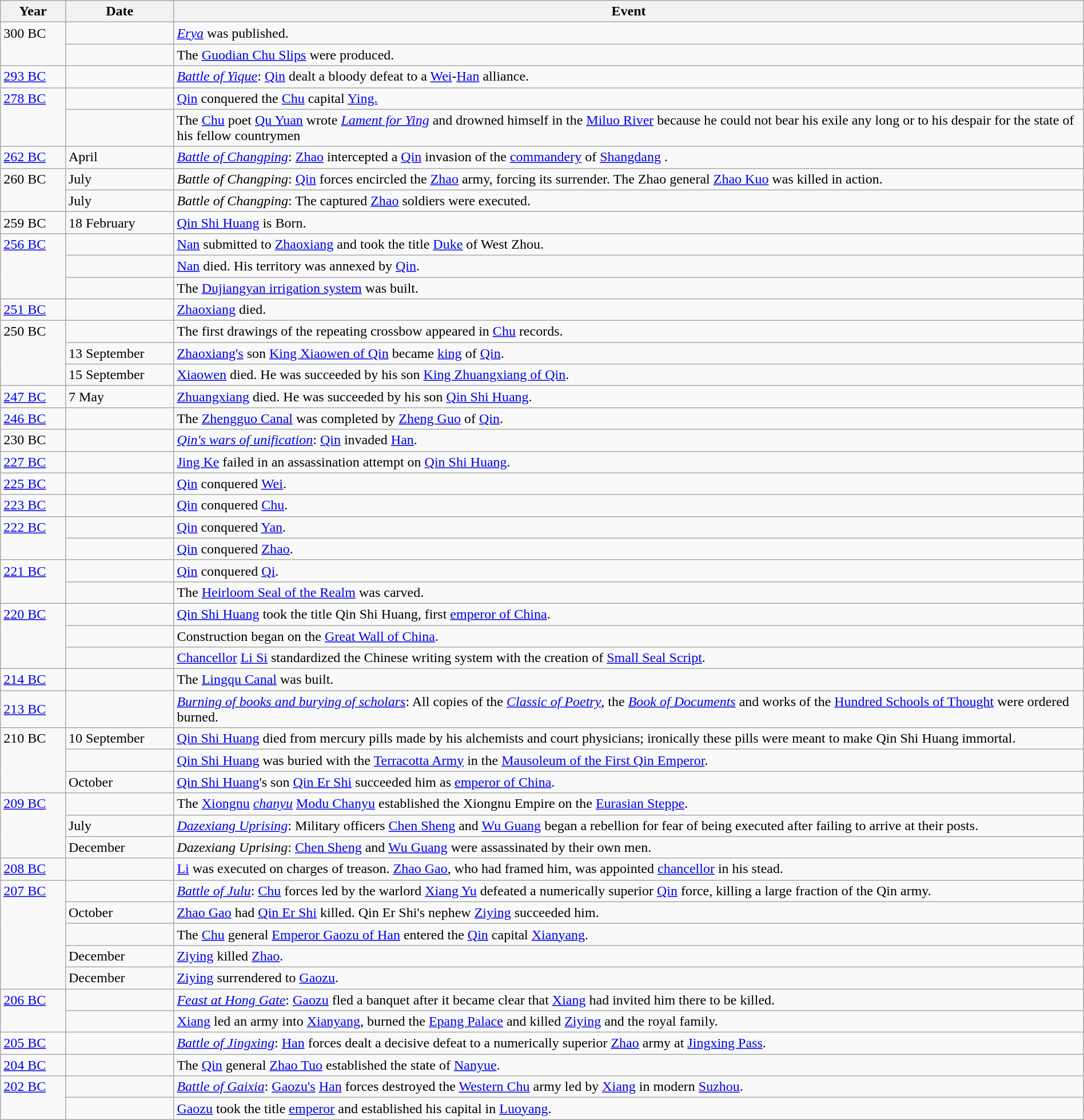<table class="wikitable" width="100%">
<tr>
<th style="width:6%">Year</th>
<th style="width:10%">Date</th>
<th>Event</th>
</tr>
<tr>
<td rowspan="2" valign="top">300 BC</td>
<td></td>
<td><em><a href='#'>Erya</a></em> was published.</td>
</tr>
<tr>
<td></td>
<td>The <a href='#'>Guodian Chu Slips</a> were produced.</td>
</tr>
<tr>
<td><a href='#'>293 BC</a></td>
<td></td>
<td><em><a href='#'>Battle of Yique</a></em>: <a href='#'>Qin</a> dealt a bloody defeat to a <a href='#'>Wei</a>-<a href='#'>Han</a> alliance.</td>
</tr>
<tr>
<td rowspan="2" valign="top"><a href='#'>278 BC</a></td>
<td></td>
<td><a href='#'>Qin</a> conquered the <a href='#'>Chu</a> capital <a href='#'>Ying.</a></td>
</tr>
<tr>
<td></td>
<td>The <a href='#'>Chu</a> poet <a href='#'>Qu Yuan</a> wrote <em><a href='#'>Lament for Ying</a></em> and drowned himself in the <a href='#'>Miluo River</a> because he could not bear his exile any long or to his despair for the state of his fellow countrymen</td>
</tr>
<tr>
<td><a href='#'>262 BC</a></td>
<td>April</td>
<td><em><a href='#'>Battle of Changping</a></em>: <a href='#'>Zhao</a> intercepted a <a href='#'>Qin</a> invasion of the <a href='#'>commandery</a> of <a href='#'>Shangdang</a> .</td>
</tr>
<tr>
<td rowspan="2" valign="top">260 BC</td>
<td>July</td>
<td><em>Battle of Changping</em>: <a href='#'>Qin</a> forces encircled the <a href='#'>Zhao</a> army, forcing its surrender.  The Zhao general <a href='#'>Zhao Kuo</a> was killed in action.</td>
</tr>
<tr>
<td>July</td>
<td><em>Battle of Changping</em>: The captured <a href='#'>Zhao</a> soldiers were executed.</td>
</tr>
<tr>
<td>259 BC</td>
<td>18 February</td>
<td><a href='#'>Qin Shi Huang</a> is Born.</td>
</tr>
<tr>
<td rowspan="3" valign="top"><a href='#'>256 BC</a></td>
<td></td>
<td><a href='#'>Nan</a> submitted to <a href='#'>Zhaoxiang</a> and took the title <a href='#'>Duke</a> of West Zhou.</td>
</tr>
<tr>
<td></td>
<td><a href='#'>Nan</a> died.  His territory was annexed by <a href='#'>Qin</a>.</td>
</tr>
<tr>
<td></td>
<td>The <a href='#'>Dujiangyan irrigation system</a> was built.</td>
</tr>
<tr>
<td><a href='#'>251 BC</a></td>
<td></td>
<td><a href='#'>Zhaoxiang</a> died.</td>
</tr>
<tr>
<td rowspan="3" valign="top">250 BC</td>
<td></td>
<td>The first drawings of the repeating crossbow appeared in <a href='#'>Chu</a> records.</td>
</tr>
<tr>
<td>13 September</td>
<td><a href='#'>Zhaoxiang's</a> son <a href='#'>King Xiaowen of Qin</a> became <a href='#'>king</a> of <a href='#'>Qin</a>.</td>
</tr>
<tr>
<td>15 September</td>
<td><a href='#'>Xiaowen</a> died.  He was succeeded by his son <a href='#'>King Zhuangxiang of Qin</a>.</td>
</tr>
<tr>
<td><a href='#'>247 BC</a></td>
<td>7 May</td>
<td><a href='#'>Zhuangxiang</a> died.  He was succeeded by his son <a href='#'>Qin Shi Huang</a>.</td>
</tr>
<tr>
<td><a href='#'>246 BC</a></td>
<td></td>
<td>The <a href='#'>Zhengguo Canal</a> was completed by <a href='#'>Zheng Guo</a> of <a href='#'>Qin</a>.</td>
</tr>
<tr>
<td>230 BC</td>
<td></td>
<td><em><a href='#'>Qin's wars of unification</a></em>: <a href='#'>Qin</a> invaded <a href='#'>Han</a>.</td>
</tr>
<tr>
<td><a href='#'>227 BC</a></td>
<td></td>
<td><a href='#'>Jing Ke</a> failed in an assassination attempt on <a href='#'>Qin Shi Huang</a>.</td>
</tr>
<tr>
<td><a href='#'>225 BC</a></td>
<td></td>
<td><a href='#'>Qin</a> conquered <a href='#'>Wei</a>.</td>
</tr>
<tr>
<td><a href='#'>223 BC</a></td>
<td></td>
<td><a href='#'>Qin</a> conquered <a href='#'>Chu</a>.</td>
</tr>
<tr>
<td rowspan="2" valign="top"><a href='#'>222 BC</a></td>
<td></td>
<td><a href='#'>Qin</a> conquered <a href='#'>Yan</a>.</td>
</tr>
<tr>
<td></td>
<td><a href='#'>Qin</a> conquered <a href='#'>Zhao</a>.</td>
</tr>
<tr>
<td rowspan="2" valign="top"><a href='#'>221 BC</a></td>
<td></td>
<td><a href='#'>Qin</a> conquered <a href='#'>Qi</a>.</td>
</tr>
<tr>
<td></td>
<td>The <a href='#'>Heirloom Seal of the Realm</a> was carved.</td>
</tr>
<tr>
<td rowspan="3" valign="top"><a href='#'>220 BC</a></td>
<td></td>
<td><a href='#'>Qin Shi Huang</a> took the title Qin Shi Huang, first <a href='#'>emperor of China</a>.</td>
</tr>
<tr>
<td></td>
<td>Construction began on the <a href='#'>Great Wall of China</a>.</td>
</tr>
<tr>
<td></td>
<td><a href='#'>Chancellor</a> <a href='#'>Li Si</a> standardized the Chinese writing system with the creation of <a href='#'>Small Seal Script</a>.</td>
</tr>
<tr>
<td><a href='#'>214 BC</a></td>
<td></td>
<td>The <a href='#'>Lingqu Canal</a> was built.</td>
</tr>
<tr>
<td><a href='#'>213 BC</a></td>
<td></td>
<td><em><a href='#'>Burning of books and burying of scholars</a></em>: All copies of the <em><a href='#'>Classic of Poetry</a></em>, the <em><a href='#'>Book of Documents</a></em> and works of the <a href='#'>Hundred Schools of Thought</a> were ordered burned.</td>
</tr>
<tr>
<td rowspan="3" valign="top">210 BC</td>
<td>10 September</td>
<td><a href='#'>Qin Shi Huang</a> died from mercury pills made by his alchemists and court physicians; ironically these pills were meant to make Qin Shi Huang immortal.</td>
</tr>
<tr>
<td></td>
<td><a href='#'>Qin Shi Huang</a> was buried with the <a href='#'>Terracotta Army</a> in the <a href='#'>Mausoleum of the First Qin Emperor</a>.</td>
</tr>
<tr>
<td>October</td>
<td><a href='#'>Qin Shi Huang</a>'s son <a href='#'>Qin Er Shi</a> succeeded him as <a href='#'>emperor of China</a>.</td>
</tr>
<tr>
<td rowspan="3" valign="top"><a href='#'>209 BC</a></td>
<td></td>
<td>The <a href='#'>Xiongnu</a> <em><a href='#'>chanyu</a></em> <a href='#'>Modu Chanyu</a> established the Xiongnu Empire on the <a href='#'>Eurasian Steppe</a>.</td>
</tr>
<tr>
<td>July</td>
<td><em><a href='#'>Dazexiang Uprising</a></em>: Military officers <a href='#'>Chen Sheng</a> and <a href='#'>Wu Guang</a> began a rebellion for fear of being executed after failing to arrive at their posts.</td>
</tr>
<tr>
<td>December</td>
<td><em>Dazexiang Uprising</em>: <a href='#'>Chen Sheng</a> and <a href='#'>Wu Guang</a> were assassinated by their own men.</td>
</tr>
<tr>
<td><a href='#'>208 BC</a></td>
<td></td>
<td><a href='#'>Li</a> was executed on charges of treason.  <a href='#'>Zhao Gao</a>, who had framed him, was appointed <a href='#'>chancellor</a> in his stead.</td>
</tr>
<tr>
<td rowspan="5" valign="top"><a href='#'>207 BC</a></td>
<td></td>
<td><em><a href='#'>Battle of Julu</a></em>: <a href='#'>Chu</a> forces led by the warlord <a href='#'>Xiang Yu</a> defeated a numerically superior <a href='#'>Qin</a> force, killing a large fraction of the Qin army.</td>
</tr>
<tr>
<td>October</td>
<td><a href='#'>Zhao Gao</a> had <a href='#'>Qin Er Shi</a> killed.  Qin Er Shi's nephew <a href='#'>Ziying</a> succeeded him.</td>
</tr>
<tr>
<td></td>
<td>The <a href='#'>Chu</a> general <a href='#'>Emperor Gaozu of Han</a> entered the <a href='#'>Qin</a> capital <a href='#'>Xianyang</a>.</td>
</tr>
<tr>
<td>December</td>
<td><a href='#'>Ziying</a> killed <a href='#'>Zhao</a>.</td>
</tr>
<tr>
<td>December</td>
<td><a href='#'>Ziying</a> surrendered to <a href='#'>Gaozu</a>.</td>
</tr>
<tr>
<td rowspan="2" valign="top"><a href='#'>206 BC</a></td>
<td></td>
<td><em><a href='#'>Feast at Hong Gate</a></em>: <a href='#'>Gaozu</a> fled a banquet after it became clear that <a href='#'>Xiang</a> had invited him there to be killed.</td>
</tr>
<tr>
<td></td>
<td><a href='#'>Xiang</a> led an army into <a href='#'>Xianyang</a>, burned the <a href='#'>Epang Palace</a> and killed <a href='#'>Ziying</a> and the royal family.</td>
</tr>
<tr>
<td><a href='#'>205 BC</a></td>
<td></td>
<td><em><a href='#'>Battle of Jingxing</a></em>: <a href='#'>Han</a> forces dealt a decisive defeat to a numerically superior <a href='#'>Zhao</a> army at <a href='#'>Jingxing Pass</a>.</td>
</tr>
<tr>
<td><a href='#'>204 BC</a></td>
<td></td>
<td>The <a href='#'>Qin</a> general <a href='#'>Zhao Tuo</a> established the state of <a href='#'>Nanyue</a>.</td>
</tr>
<tr>
<td rowspan="2" valign="top"><a href='#'>202 BC</a></td>
<td></td>
<td><em><a href='#'>Battle of Gaixia</a></em>: <a href='#'>Gaozu's</a> <a href='#'>Han</a> forces destroyed the <a href='#'>Western Chu</a> army led by <a href='#'>Xiang</a> in modern <a href='#'>Suzhou</a>.</td>
</tr>
<tr>
<td></td>
<td><a href='#'>Gaozu</a> took the title <a href='#'>emperor</a> and established his capital in <a href='#'>Luoyang</a>.</td>
</tr>
</table>
